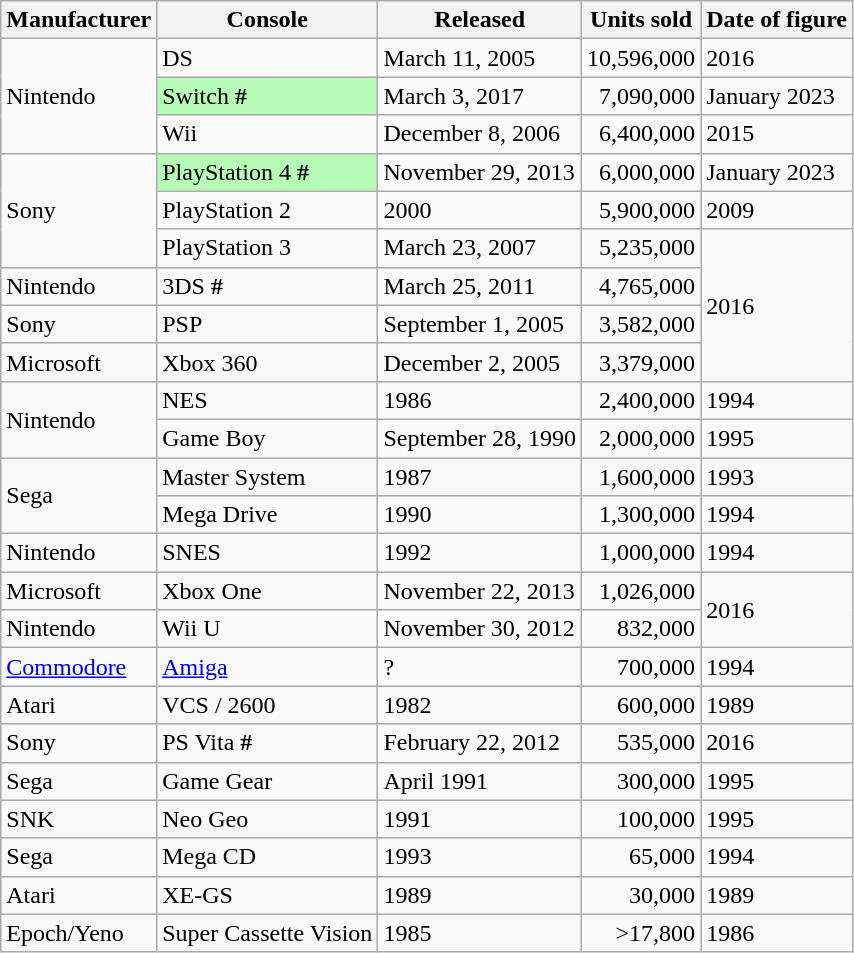<table class="wikitable sortable">
<tr>
<th>Manufacturer</th>
<th>Console</th>
<th>Released</th>
<th>Units sold</th>
<th>Date of figure</th>
</tr>
<tr>
<td rowspan="3">Nintendo</td>
<td>DS</td>
<td>March 11, 2005</td>
<td align=right>10,596,000</td>
<td>2016</td>
</tr>
<tr>
<td style="background:#b6fcb6;">Switch <strong>#</strong></td>
<td>March 3, 2017</td>
<td align=right>7,090,000</td>
<td>January 2023</td>
</tr>
<tr>
<td>Wii</td>
<td>December 8, 2006</td>
<td align=right>6,400,000</td>
<td>2015</td>
</tr>
<tr>
<td rowspan="3">Sony</td>
<td style="background:#b6fcb6;">PlayStation 4 <strong>#</strong></td>
<td>November 29, 2013</td>
<td align=right>6,000,000</td>
<td>January 2023</td>
</tr>
<tr>
<td>PlayStation 2</td>
<td>2000</td>
<td align=right>5,900,000</td>
<td>2009</td>
</tr>
<tr>
<td>PlayStation 3</td>
<td>March 23, 2007</td>
<td align=right>5,235,000</td>
<td rowspan="4">2016</td>
</tr>
<tr>
<td>Nintendo</td>
<td>3DS <strong>#</strong></td>
<td>March 25, 2011</td>
<td align=right>4,765,000</td>
</tr>
<tr>
<td>Sony</td>
<td>PSP</td>
<td>September 1, 2005</td>
<td align=right>3,582,000</td>
</tr>
<tr>
<td>Microsoft</td>
<td>Xbox 360</td>
<td>December 2, 2005</td>
<td align=right>3,379,000</td>
</tr>
<tr>
<td rowspan="2">Nintendo</td>
<td>NES</td>
<td>1986</td>
<td align=right>2,400,000</td>
<td>1994</td>
</tr>
<tr>
<td>Game Boy</td>
<td>September 28, 1990</td>
<td align=right>2,000,000</td>
<td>1995</td>
</tr>
<tr>
<td rowspan="2">Sega</td>
<td>Master System</td>
<td>1987</td>
<td align=right>1,600,000</td>
<td>1993</td>
</tr>
<tr>
<td>Mega Drive</td>
<td>1990</td>
<td align=right>1,300,000</td>
<td>1994</td>
</tr>
<tr>
<td>Nintendo</td>
<td>SNES</td>
<td>1992</td>
<td align=right>1,000,000</td>
<td>1994</td>
</tr>
<tr>
<td>Microsoft</td>
<td>Xbox One</td>
<td>November 22, 2013</td>
<td align=right>1,026,000</td>
<td rowspan="2">2016</td>
</tr>
<tr>
<td>Nintendo</td>
<td>Wii U</td>
<td>November 30, 2012</td>
<td align=right>832,000</td>
</tr>
<tr>
<td><a href='#'>Commodore</a></td>
<td><a href='#'>Amiga</a></td>
<td>?</td>
<td align=right>700,000</td>
<td>1994</td>
</tr>
<tr>
<td>Atari</td>
<td>VCS / 2600</td>
<td>1982</td>
<td align=right>600,000</td>
<td>1989</td>
</tr>
<tr>
<td>Sony</td>
<td>PS Vita <strong>#</strong></td>
<td>February 22, 2012</td>
<td align=right>535,000</td>
<td>2016</td>
</tr>
<tr>
<td>Sega</td>
<td>Game Gear</td>
<td>April 1991</td>
<td align=right>300,000</td>
<td>1995</td>
</tr>
<tr>
<td>SNK</td>
<td>Neo Geo</td>
<td>1991</td>
<td align=right>100,000</td>
<td>1995</td>
</tr>
<tr>
<td>Sega</td>
<td>Mega CD</td>
<td>1993</td>
<td align=right>65,000</td>
<td>1994</td>
</tr>
<tr>
<td>Atari</td>
<td>XE-GS</td>
<td>1989</td>
<td align=right>30,000</td>
<td>1989</td>
</tr>
<tr>
<td>Epoch/Yeno</td>
<td>Super Cassette Vision</td>
<td>1985</td>
<td align=right>>17,800</td>
<td>1986</td>
</tr>
</table>
